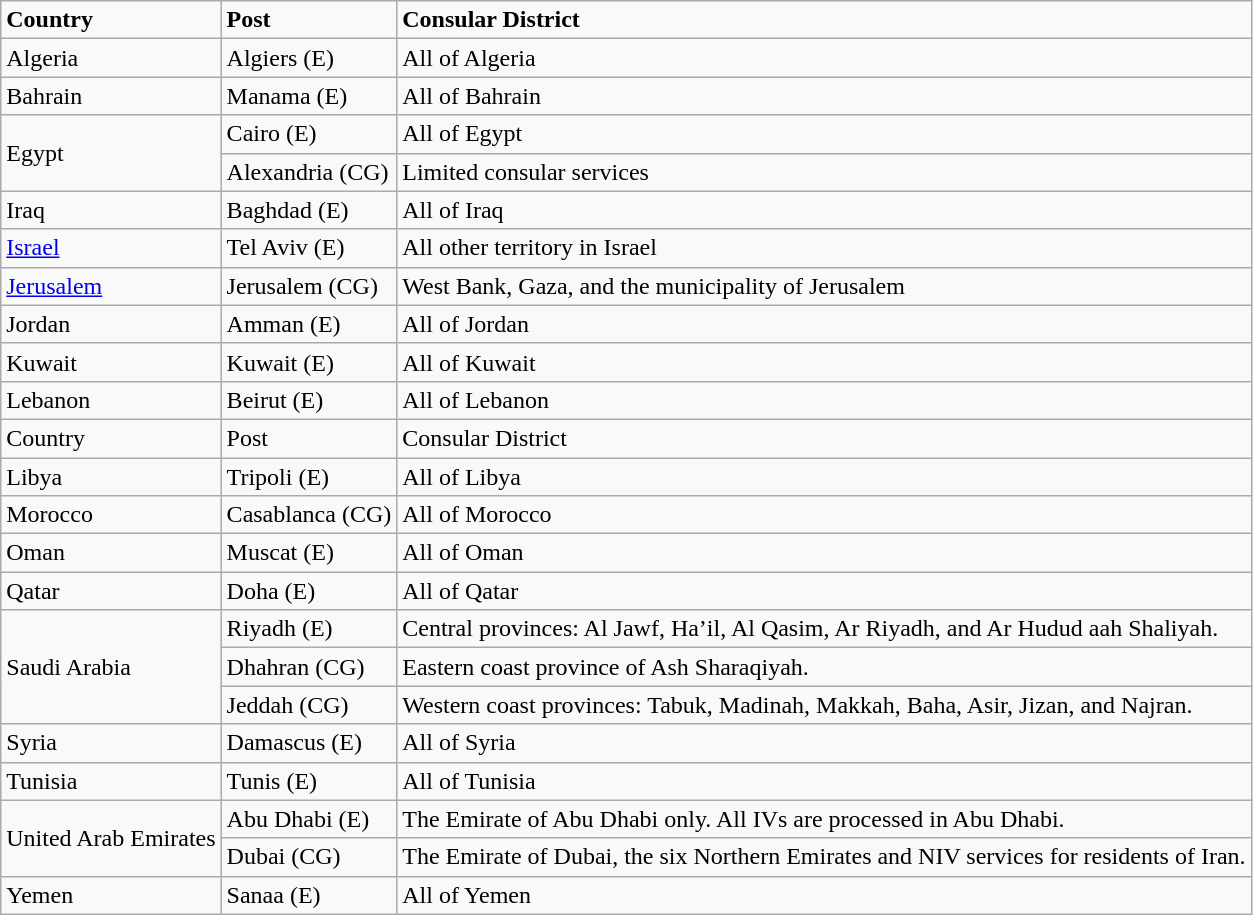<table class="wikitable">
<tr>
<td><strong> Country</strong></td>
<td><strong>  Post</strong></td>
<td><strong>Consular District</strong></td>
</tr>
<tr>
<td>Algeria</td>
<td>Algiers (E)</td>
<td>All of Algeria</td>
</tr>
<tr>
<td>Bahrain</td>
<td>Manama (E)</td>
<td>All of Bahrain</td>
</tr>
<tr>
<td rowspan="2">Egypt</td>
<td>Cairo (E)</td>
<td>All of Egypt</td>
</tr>
<tr>
<td>Alexandria (CG)</td>
<td>Limited consular services</td>
</tr>
<tr>
<td>Iraq</td>
<td>Baghdad (E)</td>
<td>All of Iraq</td>
</tr>
<tr>
<td><a href='#'>Israel</a></td>
<td>Tel Aviv (E)</td>
<td>All other territory in Israel</td>
</tr>
<tr>
<td><a href='#'>Jerusalem</a></td>
<td>Jerusalem (CG)</td>
<td>West Bank, Gaza, and the municipality of Jerusalem</td>
</tr>
<tr>
<td>Jordan</td>
<td>Amman (E)</td>
<td>All of Jordan</td>
</tr>
<tr>
<td>Kuwait</td>
<td>Kuwait (E)</td>
<td>All of Kuwait</td>
</tr>
<tr>
<td>Lebanon</td>
<td>Beirut (E)</td>
<td>All of Lebanon</td>
</tr>
<tr>
<td>Country</td>
<td>Post</td>
<td>Consular District</td>
</tr>
<tr>
<td>Libya</td>
<td>Tripoli (E)</td>
<td>All of Libya</td>
</tr>
<tr>
<td>Morocco</td>
<td>Casablanca (CG)</td>
<td>All of Morocco</td>
</tr>
<tr>
<td>Oman</td>
<td>Muscat (E)</td>
<td>All of Oman</td>
</tr>
<tr>
<td>Qatar</td>
<td>Doha (E)</td>
<td>All of Qatar</td>
</tr>
<tr>
<td rowspan="3">Saudi Arabia</td>
<td>Riyadh (E)</td>
<td>Central provinces: Al Jawf, Ha’il, Al Qasim, Ar Riyadh, and Ar Hudud aah Shaliyah.</td>
</tr>
<tr>
<td>Dhahran (CG)</td>
<td>Eastern coast province of Ash Sharaqiyah.</td>
</tr>
<tr>
<td>Jeddah (CG)</td>
<td>Western coast provinces: Tabuk, Madinah, Makkah, Baha, Asir, Jizan, and Najran.</td>
</tr>
<tr>
<td>Syria</td>
<td>Damascus (E)</td>
<td>All of Syria</td>
</tr>
<tr>
<td>Tunisia</td>
<td>Tunis (E)</td>
<td>All of Tunisia</td>
</tr>
<tr>
<td rowspan="2">United Arab Emirates</td>
<td>Abu Dhabi (E)</td>
<td>The Emirate of Abu Dhabi only. All IVs are processed in Abu Dhabi.</td>
</tr>
<tr>
<td>Dubai (CG)</td>
<td>The Emirate of Dubai, the six Northern Emirates and NIV services for residents of Iran.</td>
</tr>
<tr>
<td>Yemen</td>
<td>Sanaa (E)</td>
<td>All of Yemen</td>
</tr>
</table>
